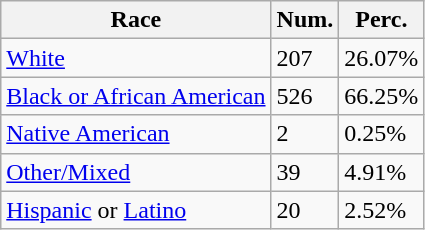<table class="wikitable">
<tr>
<th>Race</th>
<th>Num.</th>
<th>Perc.</th>
</tr>
<tr>
<td><a href='#'>White</a></td>
<td>207</td>
<td>26.07%</td>
</tr>
<tr>
<td><a href='#'>Black or African American</a></td>
<td>526</td>
<td>66.25%</td>
</tr>
<tr>
<td><a href='#'>Native American</a></td>
<td>2</td>
<td>0.25%</td>
</tr>
<tr>
<td><a href='#'>Other/Mixed</a></td>
<td>39</td>
<td>4.91%</td>
</tr>
<tr>
<td><a href='#'>Hispanic</a> or <a href='#'>Latino</a></td>
<td>20</td>
<td>2.52%</td>
</tr>
</table>
